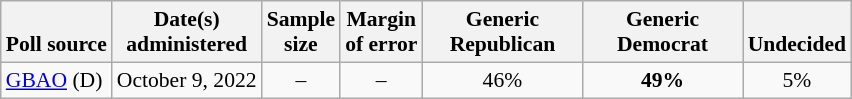<table class="wikitable" style="font-size:90%;text-align:center;">
<tr style="vertical-align:bottom">
<th>Poll source</th>
<th>Date(s)<br>administered</th>
<th>Sample<br>size</th>
<th>Margin<br>of error</th>
<th style="width:100px;">Generic<br>Republican</th>
<th style="width:100px;">Generic<br>Democrat</th>
<th>Undecided</th>
</tr>
<tr>
<td style="text-align:left;"><a href='#'>GBAO</a> (D)</td>
<td>October 9, 2022</td>
<td>–</td>
<td>–</td>
<td>46%</td>
<td><strong>49%</strong></td>
<td>5%</td>
</tr>
</table>
